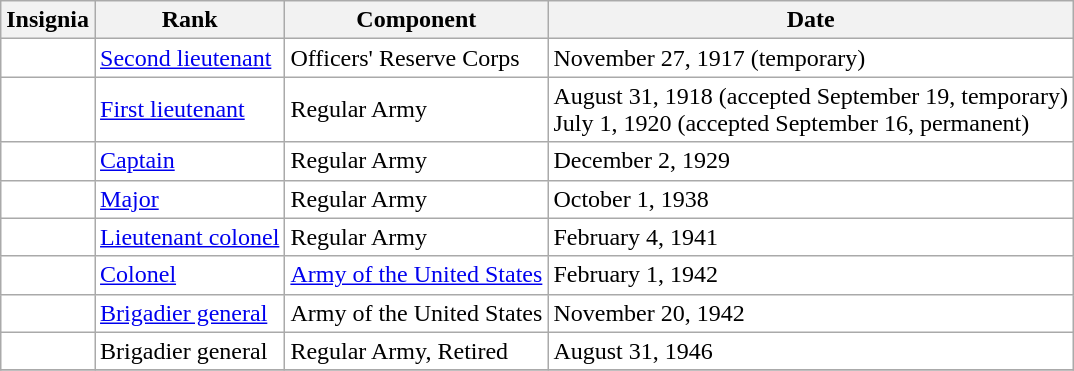<table class="wikitable" style="background:white">
<tr>
<th>Insignia</th>
<th>Rank</th>
<th>Component</th>
<th>Date</th>
</tr>
<tr>
<td align="center"></td>
<td><a href='#'>Second lieutenant</a></td>
<td>Officers' Reserve Corps</td>
<td>November 27, 1917 (temporary)</td>
</tr>
<tr>
<td align="center"></td>
<td><a href='#'>First lieutenant</a></td>
<td>Regular Army</td>
<td>August 31, 1918 (accepted September 19, temporary)<br>July 1, 1920 (accepted September 16, permanent)</td>
</tr>
<tr>
<td align="center"></td>
<td><a href='#'>Captain</a></td>
<td>Regular Army</td>
<td>December 2, 1929</td>
</tr>
<tr>
<td align="center"></td>
<td><a href='#'>Major</a></td>
<td>Regular Army</td>
<td>October 1, 1938</td>
</tr>
<tr>
<td align="center"></td>
<td><a href='#'>Lieutenant colonel</a></td>
<td>Regular Army</td>
<td>February 4, 1941</td>
</tr>
<tr>
<td align="center"></td>
<td><a href='#'>Colonel</a></td>
<td><a href='#'>Army of the United States</a></td>
<td>February 1, 1942</td>
</tr>
<tr>
<td align="center"></td>
<td><a href='#'>Brigadier general</a></td>
<td>Army of the United States</td>
<td>November 20, 1942</td>
</tr>
<tr>
<td align="center"></td>
<td>Brigadier general</td>
<td>Regular Army, Retired</td>
<td>August 31, 1946</td>
</tr>
<tr>
</tr>
</table>
